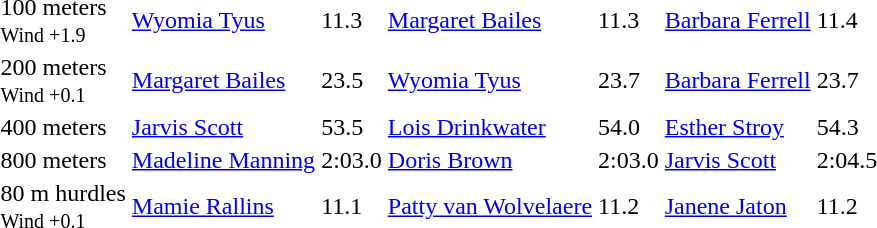<table>
<tr>
<td>100 meters <br><small>Wind +1.9</small></td>
<td><a href='#'>Wyomia Tyus</a></td>
<td>11.3</td>
<td><a href='#'>Margaret Bailes</a></td>
<td>11.3</td>
<td><a href='#'>Barbara Ferrell</a></td>
<td>11.4</td>
</tr>
<tr>
<td>200 meters <br><small>Wind +0.1</small></td>
<td><a href='#'>Margaret Bailes</a></td>
<td>23.5</td>
<td><a href='#'>Wyomia Tyus</a></td>
<td>23.7</td>
<td><a href='#'>Barbara Ferrell</a></td>
<td>23.7</td>
</tr>
<tr>
<td>400 meters</td>
<td><a href='#'>Jarvis Scott</a></td>
<td>53.5</td>
<td><a href='#'>Lois Drinkwater</a></td>
<td>54.0</td>
<td><a href='#'>Esther Stroy</a></td>
<td>54.3</td>
</tr>
<tr>
<td>800 meters</td>
<td><a href='#'>Madeline Manning</a></td>
<td>2:03.0</td>
<td><a href='#'>Doris Brown</a></td>
<td>2:03.0</td>
<td><a href='#'>Jarvis Scott</a></td>
<td>2:04.5</td>
</tr>
<tr>
<td>80 m hurdles <br><small>Wind +0.1</small></td>
<td><a href='#'>Mamie Rallins</a></td>
<td>11.1</td>
<td><a href='#'>Patty van Wolvelaere</a></td>
<td>11.2</td>
<td><a href='#'>Janene Jaton</a></td>
<td>11.2</td>
</tr>
</table>
